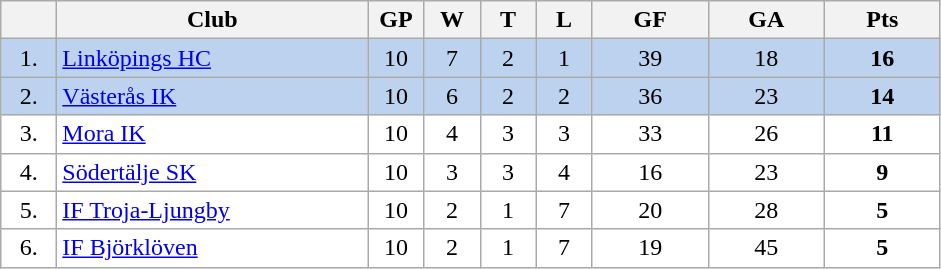<table class="wikitable">
<tr>
<th width="30"></th>
<th width="200">Club</th>
<th width="30">GP</th>
<th width="30">W</th>
<th width="30">T</th>
<th width="30">L</th>
<th width="70">GF</th>
<th width="70">GA</th>
<th width="70">Pts</th>
</tr>
<tr bgcolor="#BCD2EE" align="center">
<td>1.</td>
<td align="left"><a href='#'>Linköpings HC</a></td>
<td>10</td>
<td>7</td>
<td>2</td>
<td>1</td>
<td>39</td>
<td>18</td>
<td><strong>16</strong></td>
</tr>
<tr bgcolor="#BCD2EE" align="center">
<td>2.</td>
<td align="left"><a href='#'>Västerås IK</a></td>
<td>10</td>
<td>6</td>
<td>2</td>
<td>2</td>
<td>36</td>
<td>23</td>
<td><strong>14</strong></td>
</tr>
<tr bgcolor="#FFFFFF" align="center">
<td>3.</td>
<td align="left"><a href='#'>Mora IK</a></td>
<td>10</td>
<td>4</td>
<td>3</td>
<td>3</td>
<td>33</td>
<td>26</td>
<td><strong>11</strong></td>
</tr>
<tr bgcolor="#FFFFFF" align="center">
<td>4.</td>
<td align="left"><a href='#'>Södertälje SK</a></td>
<td>10</td>
<td>3</td>
<td>3</td>
<td>4</td>
<td>16</td>
<td>23</td>
<td><strong>9</strong></td>
</tr>
<tr bgcolor="#FFFFFF" align="center">
<td>5.</td>
<td align="left"><a href='#'>IF Troja-Ljungby</a></td>
<td>10</td>
<td>2</td>
<td>1</td>
<td>7</td>
<td>20</td>
<td>28</td>
<td><strong>5</strong></td>
</tr>
<tr bgcolor="#FFFFFF" align="center">
<td>6.</td>
<td align="left"><a href='#'>IF Björklöven</a></td>
<td>10</td>
<td>2</td>
<td>1</td>
<td>7</td>
<td>19</td>
<td>45</td>
<td><strong>5</strong></td>
</tr>
</table>
